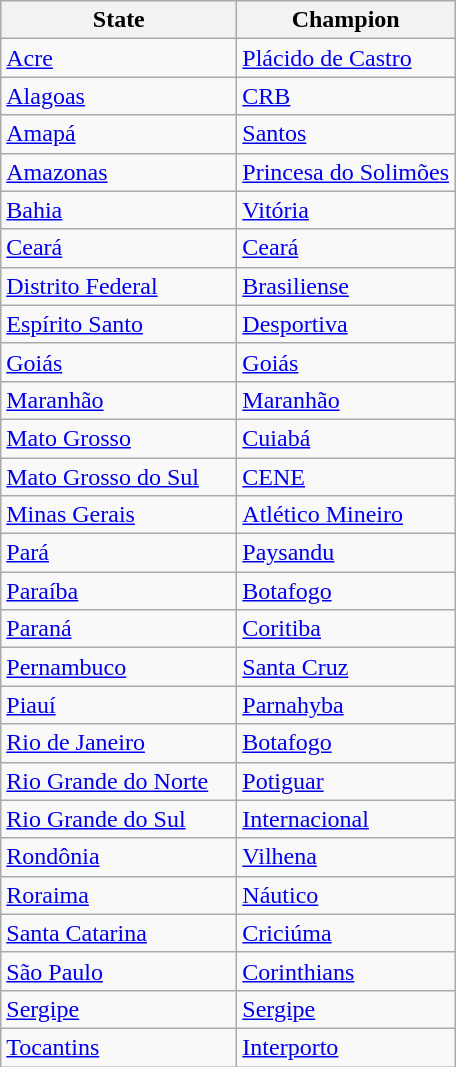<table class="wikitable sortable">
<tr>
<th width=150px>State</th>
<th width=120px>Champion</th>
</tr>
<tr>
<td> <a href='#'>Acre</a></td>
<td><a href='#'>Plácido de Castro</a></td>
</tr>
<tr>
<td> <a href='#'>Alagoas</a></td>
<td><a href='#'>CRB</a></td>
</tr>
<tr>
<td> <a href='#'>Amapá</a></td>
<td><a href='#'>Santos</a></td>
</tr>
<tr>
<td> <a href='#'>Amazonas</a></td>
<td><a href='#'>Princesa do Solimões</a></td>
</tr>
<tr>
<td> <a href='#'>Bahia</a></td>
<td><a href='#'>Vitória</a></td>
</tr>
<tr>
<td> <a href='#'>Ceará</a></td>
<td><a href='#'>Ceará</a></td>
</tr>
<tr>
<td> <a href='#'>Distrito Federal</a></td>
<td><a href='#'>Brasiliense</a></td>
</tr>
<tr>
<td> <a href='#'>Espírito Santo</a></td>
<td><a href='#'>Desportiva</a></td>
</tr>
<tr>
<td> <a href='#'>Goiás</a></td>
<td><a href='#'>Goiás</a></td>
</tr>
<tr>
<td> <a href='#'>Maranhão</a></td>
<td><a href='#'>Maranhão</a></td>
</tr>
<tr>
<td> <a href='#'>Mato Grosso</a></td>
<td><a href='#'>Cuiabá</a></td>
</tr>
<tr>
<td> <a href='#'>Mato Grosso do Sul</a></td>
<td><a href='#'>CENE</a></td>
</tr>
<tr>
<td> <a href='#'>Minas Gerais</a></td>
<td><a href='#'>Atlético Mineiro</a></td>
</tr>
<tr>
<td> <a href='#'>Pará</a></td>
<td><a href='#'>Paysandu</a></td>
</tr>
<tr>
<td> <a href='#'>Paraíba</a></td>
<td><a href='#'>Botafogo</a></td>
</tr>
<tr>
<td> <a href='#'>Paraná</a></td>
<td><a href='#'>Coritiba</a></td>
</tr>
<tr>
<td> <a href='#'>Pernambuco</a></td>
<td><a href='#'>Santa Cruz</a></td>
</tr>
<tr>
<td> <a href='#'>Piauí</a></td>
<td><a href='#'>Parnahyba</a></td>
</tr>
<tr>
<td> <a href='#'>Rio de Janeiro</a></td>
<td><a href='#'>Botafogo</a></td>
</tr>
<tr>
<td> <a href='#'>Rio Grande do Norte</a></td>
<td><a href='#'>Potiguar</a></td>
</tr>
<tr>
<td> <a href='#'>Rio Grande do Sul</a></td>
<td><a href='#'>Internacional</a></td>
</tr>
<tr>
<td> <a href='#'>Rondônia</a></td>
<td><a href='#'>Vilhena</a></td>
</tr>
<tr>
<td> <a href='#'>Roraima</a></td>
<td><a href='#'>Náutico</a></td>
</tr>
<tr>
<td> <a href='#'>Santa Catarina</a></td>
<td><a href='#'>Criciúma</a></td>
</tr>
<tr>
<td> <a href='#'>São Paulo</a></td>
<td><a href='#'>Corinthians</a></td>
</tr>
<tr>
<td> <a href='#'>Sergipe</a></td>
<td><a href='#'>Sergipe</a></td>
</tr>
<tr>
<td> <a href='#'>Tocantins</a></td>
<td><a href='#'>Interporto</a></td>
</tr>
</table>
